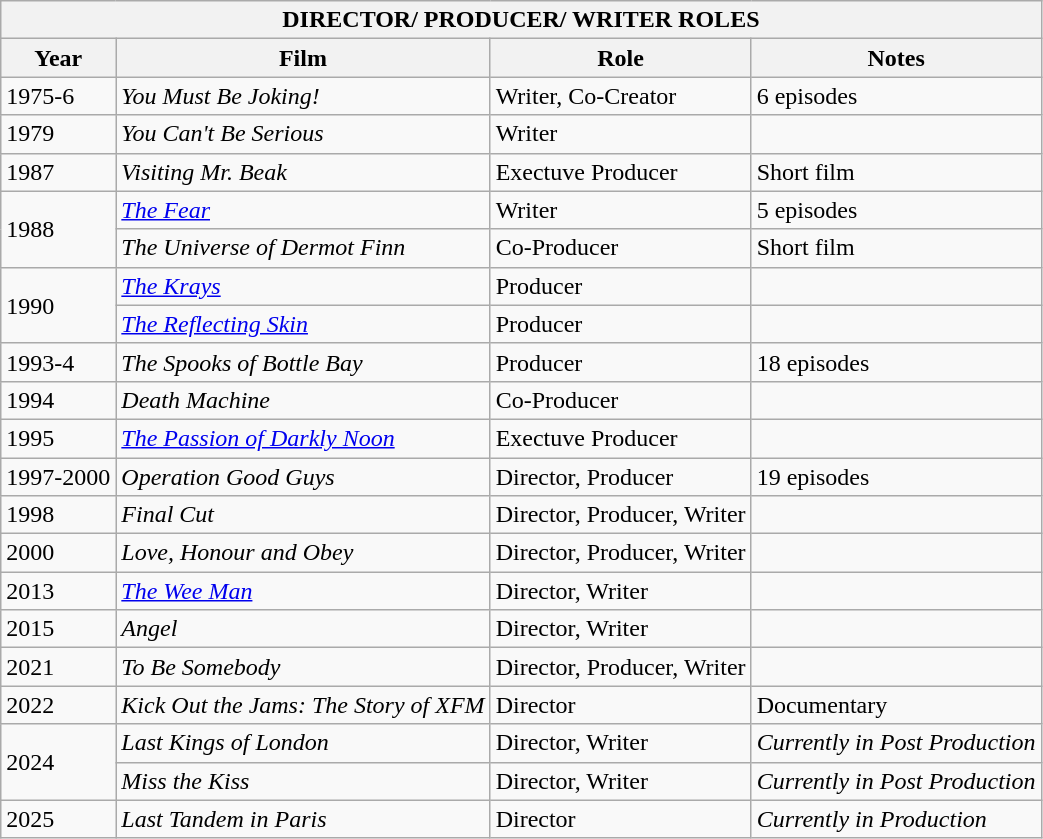<table class="wikitable">
<tr>
<th colspan="4">DIRECTOR/ PRODUCER/ WRITER ROLES</th>
</tr>
<tr>
<th>Year</th>
<th>Film</th>
<th>Role</th>
<th>Notes</th>
</tr>
<tr>
<td>1975-6</td>
<td><em>You Must Be Joking!</em></td>
<td>Writer, Co-Creator</td>
<td>6 episodes</td>
</tr>
<tr>
<td>1979</td>
<td><em>You Can't Be Serious</em></td>
<td>Writer</td>
<td></td>
</tr>
<tr>
<td>1987</td>
<td><em>Visiting Mr. Beak</em></td>
<td>Exectuve Producer</td>
<td>Short film</td>
</tr>
<tr>
<td rowspan="2">1988</td>
<td><em><a href='#'>The Fear</a></em></td>
<td>Writer</td>
<td>5 episodes</td>
</tr>
<tr>
<td><em>The Universe of Dermot Finn</em></td>
<td>Co-Producer</td>
<td>Short film</td>
</tr>
<tr>
<td rowspan="2">1990</td>
<td><em><a href='#'>The Krays</a></em></td>
<td>Producer</td>
<td></td>
</tr>
<tr>
<td><em><a href='#'>The Reflecting Skin</a></em></td>
<td>Producer</td>
<td></td>
</tr>
<tr>
<td>1993-4</td>
<td><em>The Spooks of Bottle Bay</em></td>
<td>Producer</td>
<td>18 episodes</td>
</tr>
<tr>
<td>1994</td>
<td><em>Death Machine</em></td>
<td>Co-Producer</td>
<td></td>
</tr>
<tr>
<td>1995</td>
<td><em><a href='#'>The Passion of Darkly Noon</a></em></td>
<td>Exectuve Producer</td>
<td></td>
</tr>
<tr>
<td>1997-2000</td>
<td><em>Operation Good Guys</em></td>
<td>Director, Producer</td>
<td>19 episodes</td>
</tr>
<tr>
<td>1998</td>
<td><em>Final Cut</em></td>
<td>Director, Producer, Writer</td>
<td></td>
</tr>
<tr>
<td>2000</td>
<td><em>Love, Honour and Obey</em></td>
<td>Director, Producer, Writer</td>
<td></td>
</tr>
<tr>
<td>2013</td>
<td><em><a href='#'>The Wee Man</a></em></td>
<td>Director, Writer</td>
<td></td>
</tr>
<tr>
<td>2015</td>
<td><em>Angel</em></td>
<td>Director, Writer</td>
<td></td>
</tr>
<tr>
<td>2021</td>
<td><em>To Be Somebody</em></td>
<td>Director, Producer, Writer</td>
<td></td>
</tr>
<tr>
<td>2022</td>
<td><em>Kick Out the Jams: The Story of XFM</em></td>
<td>Director</td>
<td>Documentary</td>
</tr>
<tr>
<td rowspan="2">2024</td>
<td><em>Last Kings of London</em></td>
<td>Director, Writer</td>
<td><em>Currently in Post Production</em></td>
</tr>
<tr>
<td><em>Miss the Kiss</em></td>
<td>Director, Writer</td>
<td><em>Currently in Post Production</em></td>
</tr>
<tr>
<td>2025</td>
<td><em>Last Tandem in Paris</em></td>
<td>Director</td>
<td><em>Currently in Production</em></td>
</tr>
</table>
